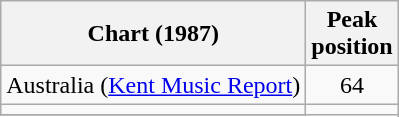<table class="wikitable sortable">
<tr>
<th>Chart (1987)</th>
<th>Peak<br>position</th>
</tr>
<tr>
<td>Australia (<a href='#'>Kent Music Report</a>)</td>
<td align=center>64</td>
</tr>
<tr>
<td></td>
</tr>
<tr>
</tr>
</table>
